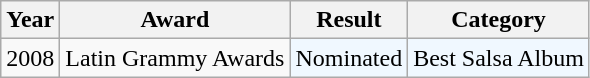<table class="wikitable">
<tr>
<th>Year</th>
<th>Award</th>
<th>Result</th>
<th>Category</th>
</tr>
<tr>
<td>2008</td>
<td>Latin Grammy Awards</td>
<td bgcolor="#F0F8FF">Nominated</td>
<td bgcolor="#F0F8FF">Best Salsa Album</td>
</tr>
</table>
